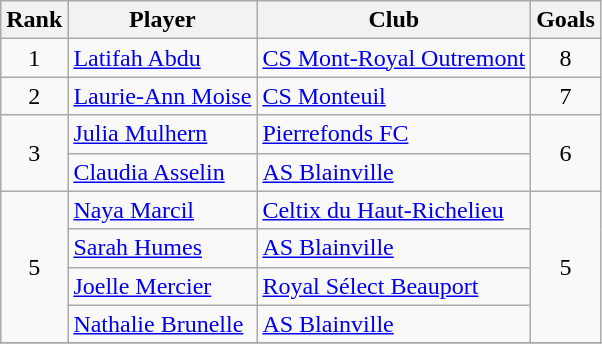<table class="wikitable">
<tr>
<th>Rank</th>
<th>Player</th>
<th>Club</th>
<th>Goals</th>
</tr>
<tr>
<td align=center>1</td>
<td><a href='#'>Latifah Abdu</a></td>
<td><a href='#'>CS Mont-Royal Outremont</a></td>
<td align=center>8</td>
</tr>
<tr>
<td align=center>2</td>
<td><a href='#'>Laurie-Ann Moise</a></td>
<td><a href='#'>CS Monteuil</a></td>
<td align=center>7</td>
</tr>
<tr>
<td rowspan="2" align=center>3</td>
<td><a href='#'>Julia Mulhern</a></td>
<td><a href='#'>Pierrefonds FC</a></td>
<td rowspan="2" align=center>6</td>
</tr>
<tr>
<td><a href='#'>Claudia Asselin</a></td>
<td><a href='#'>AS Blainville</a></td>
</tr>
<tr>
<td rowspan="4" align=center>5</td>
<td><a href='#'>Naya Marcil</a></td>
<td><a href='#'>Celtix du Haut-Richelieu</a></td>
<td rowspan="4" align=center>5</td>
</tr>
<tr>
<td><a href='#'>Sarah Humes</a></td>
<td><a href='#'>AS Blainville</a></td>
</tr>
<tr>
<td><a href='#'>Joelle Mercier</a></td>
<td><a href='#'>Royal Sélect Beauport</a></td>
</tr>
<tr>
<td><a href='#'>Nathalie Brunelle</a></td>
<td><a href='#'>AS Blainville</a></td>
</tr>
<tr>
</tr>
</table>
